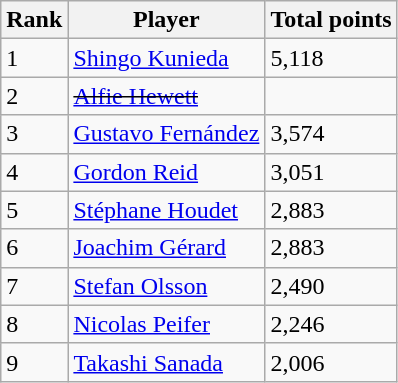<table class=wikitable text-align:center>
<tr>
<th>Rank</th>
<th>Player</th>
<th>Total points</th>
</tr>
<tr>
<td>1</td>
<td align="left"> <a href='#'>Shingo Kunieda</a></td>
<td>5,118</td>
</tr>
<tr>
<td>2</td>
<td align="left"> <s><a href='#'>Alfie Hewett</a></s></td>
<td></td>
</tr>
<tr>
<td>3</td>
<td align="left"> <a href='#'>Gustavo Fernández</a></td>
<td>3,574</td>
</tr>
<tr>
<td>4</td>
<td align="left"> <a href='#'>Gordon Reid</a></td>
<td>3,051</td>
</tr>
<tr>
<td>5</td>
<td align="left"> <a href='#'>Stéphane Houdet</a></td>
<td>2,883</td>
</tr>
<tr>
<td>6</td>
<td align="left"> <a href='#'>Joachim Gérard</a></td>
<td>2,883</td>
</tr>
<tr>
<td>7</td>
<td align="left"> <a href='#'>Stefan Olsson</a></td>
<td>2,490</td>
</tr>
<tr>
<td>8</td>
<td align="left"> <a href='#'>Nicolas Peifer</a></td>
<td>2,246</td>
</tr>
<tr>
<td>9</td>
<td align="left"> <a href='#'>Takashi Sanada</a></td>
<td>2,006</td>
</tr>
</table>
